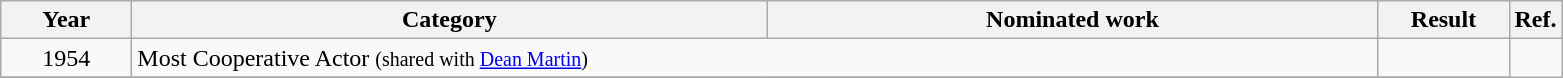<table class=wikitable>
<tr>
<th scope="col" style="width:5em;">Year</th>
<th scope="col" style="width:26em;">Category</th>
<th scope="col" style="width:25em;">Nominated work</th>
<th scope="col" style="width:5em;">Result</th>
<th>Ref.</th>
</tr>
<tr>
<td style="text-align:center;">1954</td>
<td colspan=2>Most Cooperative Actor <small>(shared with <a href='#'>Dean Martin</a>)</small></td>
<td></td>
</tr>
<tr>
</tr>
</table>
